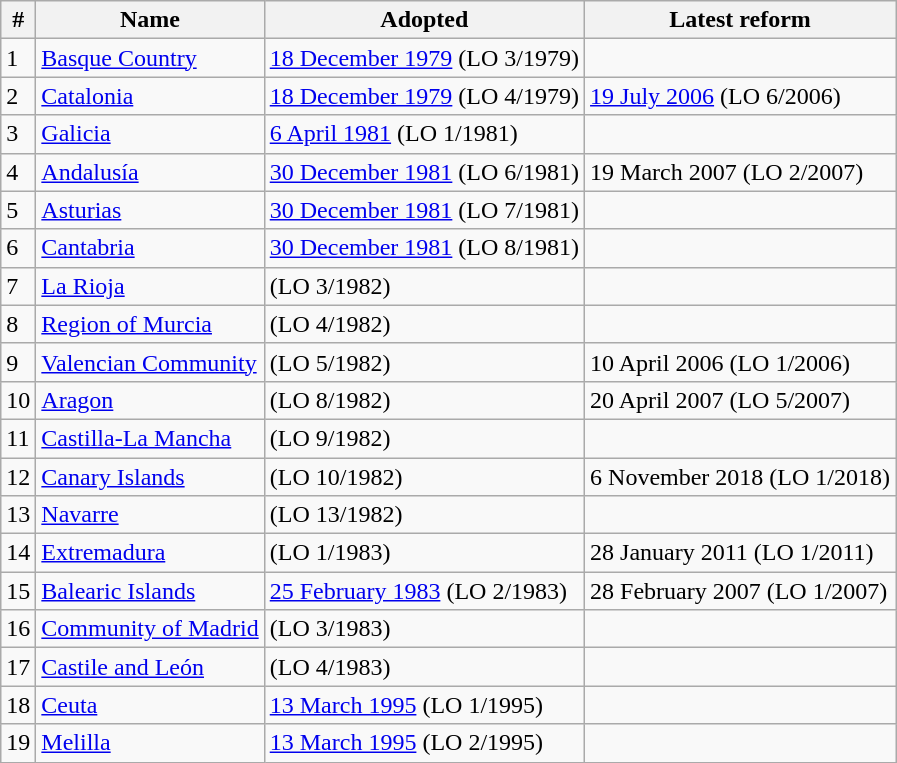<table class="wikitable sortable">
<tr>
<th align="center">#</th>
<th align="center">Name</th>
<th align="center">Adopted</th>
<th align="center">Latest reform</th>
</tr>
<tr>
<td>1</td>
<td> <a href='#'>Basque Country</a></td>
<td><a href='#'>18 December 1979</a> (LO 3/1979)</td>
<td></td>
</tr>
<tr>
<td>2</td>
<td> <a href='#'>Catalonia</a></td>
<td><a href='#'>18 December 1979</a> (LO 4/1979)</td>
<td><a href='#'>19 July 2006</a> (LO 6/2006)</td>
</tr>
<tr>
<td>3</td>
<td> <a href='#'>Galicia</a></td>
<td><a href='#'>6 April 1981</a> (LO 1/1981)</td>
<td></td>
</tr>
<tr>
<td>4</td>
<td> <a href='#'>Andalusía</a></td>
<td><a href='#'>30 December 1981</a> (LO 6/1981)</td>
<td>19 March 2007 (LO 2/2007)</td>
</tr>
<tr>
<td>5</td>
<td> <a href='#'>Asturias</a></td>
<td><a href='#'>30 December 1981</a> (LO 7/1981)</td>
<td></td>
</tr>
<tr>
<td>6</td>
<td> <a href='#'>Cantabria</a></td>
<td><a href='#'>30 December 1981</a> (LO 8/1981)</td>
<td></td>
</tr>
<tr>
<td>7</td>
<td> <a href='#'>La Rioja</a></td>
<td> (LO 3/1982)</td>
<td></td>
</tr>
<tr>
<td>8</td>
<td> <a href='#'>Region of Murcia</a></td>
<td> (LO 4/1982)</td>
<td></td>
</tr>
<tr>
<td>9</td>
<td> <a href='#'>Valencian Community</a></td>
<td> (LO 5/1982)</td>
<td>10 April 2006 (LO 1/2006)</td>
</tr>
<tr>
<td>10</td>
<td> <a href='#'>Aragon</a></td>
<td> (LO 8/1982)</td>
<td>20 April 2007 (LO 5/2007)</td>
</tr>
<tr>
<td>11</td>
<td> <a href='#'>Castilla-La Mancha</a></td>
<td> (LO 9/1982)</td>
<td></td>
</tr>
<tr>
<td>12</td>
<td> <a href='#'>Canary Islands</a></td>
<td> (LO 10/1982)</td>
<td>6 November 2018 (LO 1/2018)</td>
</tr>
<tr>
<td>13</td>
<td> <a href='#'>Navarre</a></td>
<td> (LO 13/1982)</td>
<td></td>
</tr>
<tr>
<td>14</td>
<td> <a href='#'>Extremadura</a></td>
<td> (LO 1/1983)</td>
<td>28 January 2011 (LO 1/2011)</td>
</tr>
<tr>
<td>15</td>
<td> <a href='#'>Balearic Islands</a></td>
<td><a href='#'>25 February 1983</a> (LO 2/1983)</td>
<td>28 February 2007 (LO 1/2007)</td>
</tr>
<tr>
<td>16</td>
<td> <a href='#'>Community of Madrid</a></td>
<td> (LO 3/1983)</td>
<td></td>
</tr>
<tr>
<td>17</td>
<td> <a href='#'>Castile and León</a></td>
<td> (LO 4/1983)</td>
<td></td>
</tr>
<tr>
<td>18</td>
<td> <a href='#'>Ceuta</a></td>
<td><a href='#'>13 March 1995</a> (LO 1/1995)</td>
<td></td>
</tr>
<tr>
<td>19</td>
<td> <a href='#'>Melilla</a></td>
<td><a href='#'>13 March 1995</a> (LO 2/1995)</td>
<td></td>
</tr>
</table>
